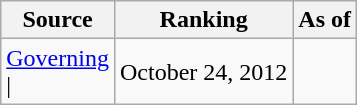<table class="wikitable" style="text-align:center">
<tr>
<th>Source</th>
<th>Ranking</th>
<th>As of</th>
</tr>
<tr>
<td align=left><a href='#'>Governing</a><br>| </td>
<td>October 24, 2012</td>
</tr>
</table>
